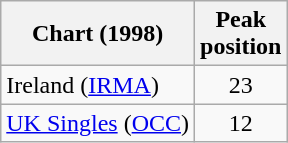<table class="wikitable sortable">
<tr>
<th>Chart (1998)</th>
<th>Peak<br>position</th>
</tr>
<tr>
<td>Ireland (<a href='#'>IRMA</a>)</td>
<td style="text-align:center;">23</td>
</tr>
<tr>
<td><a href='#'>UK Singles</a> (<a href='#'>OCC</a>)</td>
<td style="text-align:center;">12</td>
</tr>
</table>
